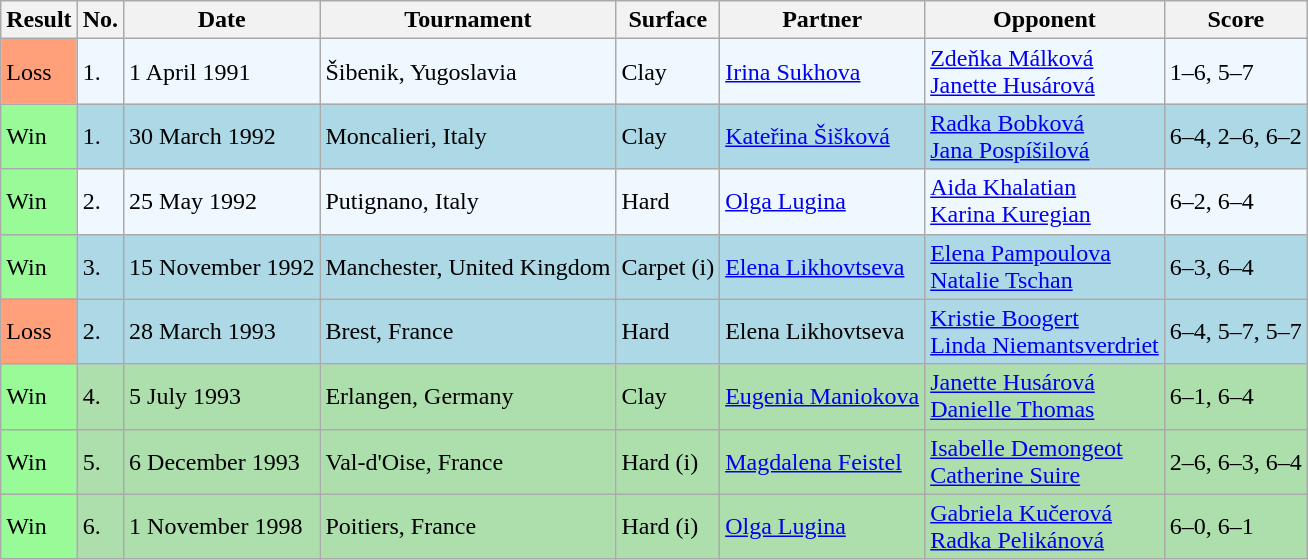<table class="sortable wikitable">
<tr>
<th>Result</th>
<th>No.</th>
<th>Date</th>
<th>Tournament</th>
<th>Surface</th>
<th>Partner</th>
<th>Opponent</th>
<th>Score</th>
</tr>
<tr style="background:#f0f8ff;">
<td style="background:#ffa07a;">Loss</td>
<td>1.</td>
<td>1 April 1991</td>
<td>Šibenik, Yugoslavia</td>
<td>Clay</td>
<td> <a href='#'>Irina Sukhova</a></td>
<td> <a href='#'>Zdeňka Málková</a> <br>  <a href='#'>Janette Husárová</a></td>
<td>1–6, 5–7</td>
</tr>
<tr bgcolor="lightblue">
<td style="background:#98fb98;">Win</td>
<td>1.</td>
<td>30 March 1992</td>
<td>Moncalieri, Italy</td>
<td>Clay</td>
<td> <a href='#'>Kateřina Šišková</a></td>
<td> <a href='#'>Radka Bobková</a> <br>  <a href='#'>Jana Pospíšilová</a></td>
<td>6–4, 2–6, 6–2</td>
</tr>
<tr bgcolor="#f0f8ff">
<td style="background:#98fb98;">Win</td>
<td>2.</td>
<td>25 May 1992</td>
<td>Putignano, Italy</td>
<td>Hard</td>
<td> <a href='#'>Olga Lugina</a></td>
<td> <a href='#'>Aida Khalatian</a> <br>  <a href='#'>Karina Kuregian</a></td>
<td>6–2, 6–4</td>
</tr>
<tr bgcolor="lightblue">
<td style="background:#98fb98;">Win</td>
<td>3.</td>
<td>15 November 1992</td>
<td>Manchester, United Kingdom</td>
<td>Carpet (i)</td>
<td> <a href='#'>Elena Likhovtseva</a></td>
<td> <a href='#'>Elena Pampoulova</a> <br>  <a href='#'>Natalie Tschan</a></td>
<td>6–3, 6–4</td>
</tr>
<tr bgcolor="lightblue">
<td style="background:#ffa07a;">Loss</td>
<td>2.</td>
<td>28 March 1993</td>
<td>Brest, France</td>
<td>Hard</td>
<td> Elena Likhovtseva</td>
<td> <a href='#'>Kristie Boogert</a> <br>  <a href='#'>Linda Niemantsverdriet</a></td>
<td>6–4, 5–7, 5–7</td>
</tr>
<tr style="background:#addfad;">
<td style="background:#98fb98;">Win</td>
<td>4.</td>
<td>5 July 1993</td>
<td>Erlangen, Germany</td>
<td>Clay</td>
<td> <a href='#'>Eugenia Maniokova</a></td>
<td> <a href='#'>Janette Husárová</a> <br>  <a href='#'>Danielle Thomas</a></td>
<td>6–1, 6–4</td>
</tr>
<tr style="background:#addfad;">
<td style="background:#98fb98;">Win</td>
<td>5.</td>
<td>6 December 1993</td>
<td>Val-d'Oise, France</td>
<td>Hard (i)</td>
<td> <a href='#'>Magdalena Feistel</a></td>
<td> <a href='#'>Isabelle Demongeot</a> <br>  <a href='#'>Catherine Suire</a></td>
<td>2–6, 6–3, 6–4</td>
</tr>
<tr style="background:#addfad;">
<td style="background:#98fb98;">Win</td>
<td>6.</td>
<td>1 November 1998</td>
<td>Poitiers, France</td>
<td>Hard (i)</td>
<td> <a href='#'>Olga Lugina</a></td>
<td> <a href='#'>Gabriela Kučerová</a> <br>  <a href='#'>Radka Pelikánová</a></td>
<td>6–0, 6–1</td>
</tr>
</table>
